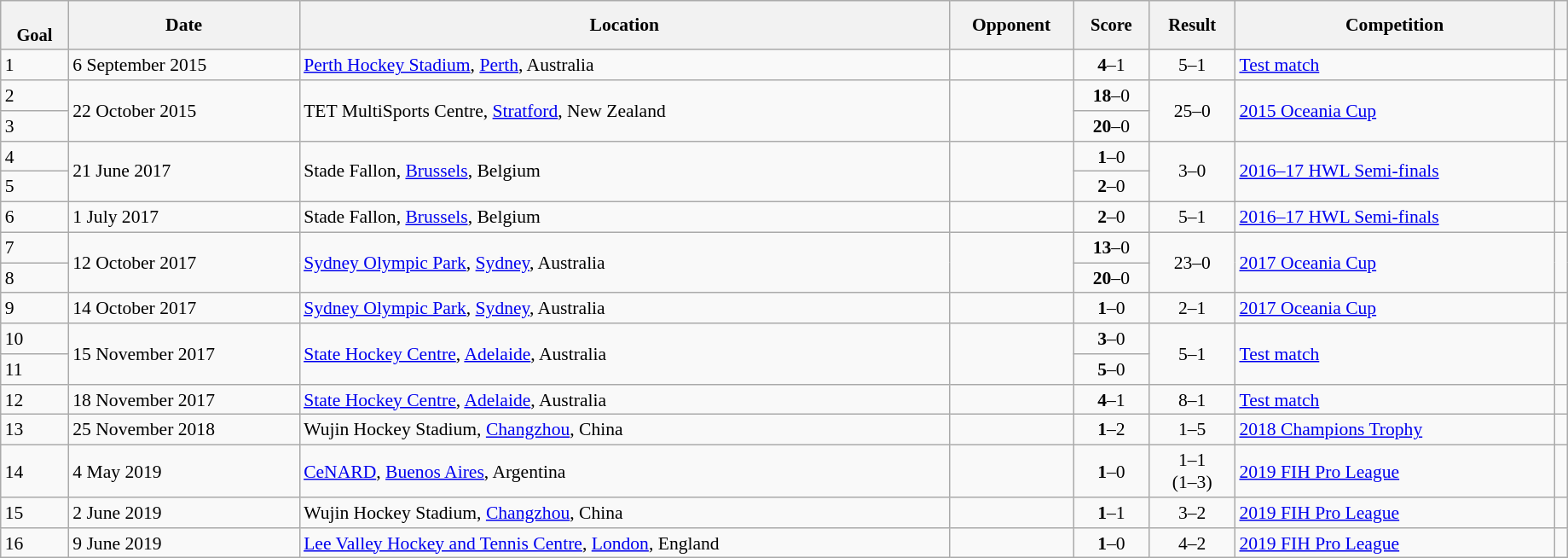<table class="wikitable sortable" style="font-size:90%" width=97%>
<tr>
<th style="font-size:95%;" data-sort-type=number><br>Goal</th>
<th align=center>Date</th>
<th>Location</th>
<th width=90>Opponent</th>
<th data-sort-type="number" style="font-size:95%">Score</th>
<th data-sort-type="number" style="font-size:95%">Result</th>
<th>Competition</th>
<th></th>
</tr>
<tr>
<td>1</td>
<td>6 September 2015</td>
<td><a href='#'>Perth Hockey Stadium</a>, <a href='#'>Perth</a>, Australia</td>
<td></td>
<td align="center"><strong>4</strong>–1</td>
<td align="center">5–1</td>
<td><a href='#'>Test match</a></td>
<td></td>
</tr>
<tr>
<td>2</td>
<td rowspan=2>22 October 2015</td>
<td rowspan=2>TET MultiSports Centre, <a href='#'>Stratford</a>, New Zealand</td>
<td rowspan="2"></td>
<td align="center"><strong>18</strong>–0</td>
<td rowspan=2; align=center>25–0</td>
<td rowspan=2><a href='#'>2015 Oceania Cup</a></td>
<td rowspan=2></td>
</tr>
<tr>
<td>3</td>
<td align="center"><strong>20</strong>–0</td>
</tr>
<tr>
<td>4</td>
<td rowspan=2>21 June 2017</td>
<td rowspan=2>Stade Fallon, <a href='#'>Brussels</a>, Belgium</td>
<td rowspan="2"></td>
<td align="center"><strong>1</strong>–0</td>
<td rowspan=2; align=center>3–0</td>
<td rowspan=2><a href='#'>2016–17 HWL Semi-finals</a></td>
<td rowspan=2></td>
</tr>
<tr>
<td>5</td>
<td align="center"><strong>2</strong>–0</td>
</tr>
<tr>
<td>6</td>
<td>1 July 2017</td>
<td>Stade Fallon, <a href='#'>Brussels</a>, Belgium</td>
<td></td>
<td align="center"><strong>2</strong>–0</td>
<td align="center">5–1</td>
<td><a href='#'>2016–17 HWL Semi-finals</a></td>
<td></td>
</tr>
<tr>
<td>7</td>
<td rowspan=2>12 October 2017</td>
<td rowspan=2><a href='#'>Sydney Olympic Park</a>, <a href='#'>Sydney</a>, Australia</td>
<td rowspan=2></td>
<td align="center"><strong>13</strong>–0</td>
<td rowspan=2; align=center>23–0</td>
<td rowspan=2><a href='#'>2017 Oceania Cup</a></td>
<td rowspan=2></td>
</tr>
<tr>
<td>8</td>
<td align="center"><strong>20</strong>–0</td>
</tr>
<tr>
<td>9</td>
<td>14 October 2017</td>
<td><a href='#'>Sydney Olympic Park</a>, <a href='#'>Sydney</a>, Australia</td>
<td></td>
<td align="center"><strong>1</strong>–0</td>
<td align="center">2–1</td>
<td><a href='#'>2017 Oceania Cup</a></td>
<td></td>
</tr>
<tr>
<td>10</td>
<td rowspan=2>15 November 2017</td>
<td rowspan=2><a href='#'>State Hockey Centre</a>, <a href='#'>Adelaide</a>, Australia</td>
<td rowspan=2></td>
<td align="center"><strong>3</strong>–0</td>
<td rowspan=2; align=center>5–1</td>
<td rowspan=2><a href='#'>Test match</a></td>
<td rowspan=2></td>
</tr>
<tr>
<td>11</td>
<td align="center"><strong>5</strong>–0</td>
</tr>
<tr>
<td>12</td>
<td>18 November 2017</td>
<td><a href='#'>State Hockey Centre</a>, <a href='#'>Adelaide</a>, Australia</td>
<td></td>
<td align="center"><strong>4</strong>–1</td>
<td align="center">8–1</td>
<td><a href='#'>Test match</a></td>
<td></td>
</tr>
<tr>
<td>13</td>
<td>25 November 2018</td>
<td>Wujin Hockey Stadium, <a href='#'>Changzhou</a>, China</td>
<td></td>
<td align="center"><strong>1</strong>–2</td>
<td align="center">1–5</td>
<td><a href='#'>2018 Champions Trophy</a></td>
<td></td>
</tr>
<tr>
<td>14</td>
<td>4 May 2019</td>
<td><a href='#'>CeNARD</a>, <a href='#'>Buenos Aires</a>, Argentina</td>
<td></td>
<td align="center"><strong>1</strong>–0</td>
<td align="center">1–1<br>(1–3)</td>
<td><a href='#'>2019 FIH Pro League</a></td>
<td></td>
</tr>
<tr>
<td>15</td>
<td>2 June 2019</td>
<td>Wujin Hockey Stadium, <a href='#'>Changzhou</a>, China</td>
<td></td>
<td align="center"><strong>1</strong>–1</td>
<td align="center">3–2</td>
<td><a href='#'>2019 FIH Pro League</a></td>
<td></td>
</tr>
<tr>
<td>16</td>
<td>9 June 2019</td>
<td><a href='#'>Lee Valley Hockey and Tennis Centre</a>, <a href='#'>London</a>, England</td>
<td></td>
<td align="center"><strong>1</strong>–0</td>
<td align="center">4–2</td>
<td><a href='#'>2019 FIH Pro League</a></td>
<td></td>
</tr>
</table>
